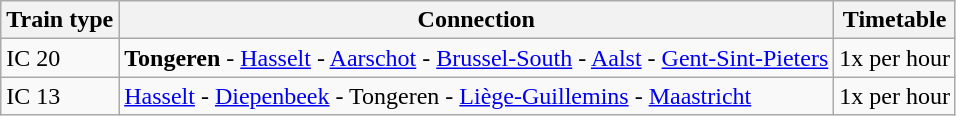<table class="wikitable">
<tr>
<th>Train type</th>
<th>Connection</th>
<th>Timetable</th>
</tr>
<tr>
<td>IC 20</td>
<td><strong>Tongeren</strong> - <a href='#'>Hasselt</a> - <a href='#'>Aarschot</a> - <a href='#'>Brussel-South</a> - <a href='#'>Aalst</a> - <a href='#'>Gent-Sint-Pieters</a></td>
<td>1x per hour</td>
</tr>
<tr>
<td>IC 13</td>
<td><a href='#'>Hasselt</a> - <a href='#'>Diepenbeek</a> - Tongeren - <a href='#'>Liège-Guillemins</a> -  <a href='#'>Maastricht</a></td>
<td>1x per hour</td>
</tr>
</table>
